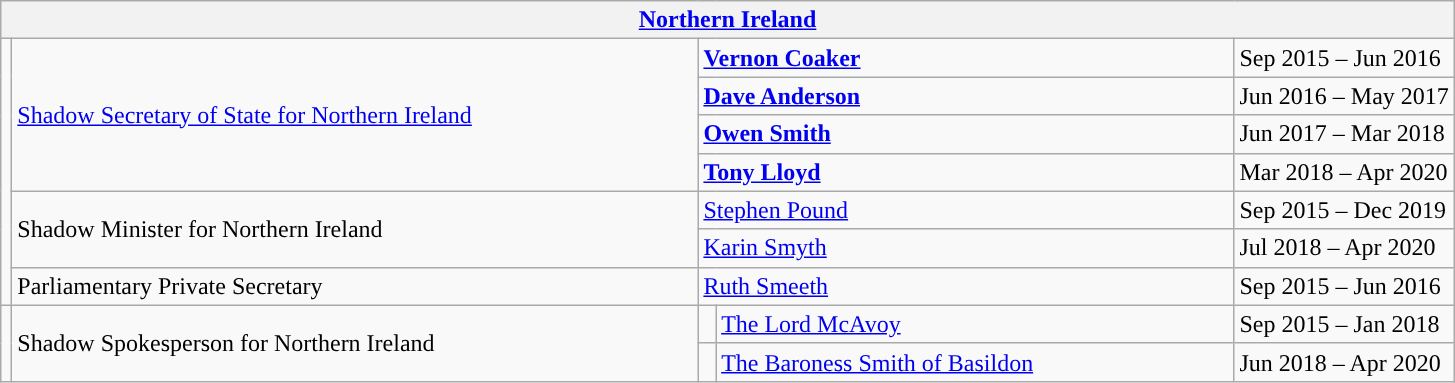<table class="wikitable">
<tr>
<th colspan="5"><a href='#'>Northern Ireland</a></th>
</tr>
<tr>
<td rowspan="7" style="background: "></td>
<td rowspan="4" style="width: 450px;"><a href='#'>Shadow Secretary of State for Northern Ireland</a></td>
<td colspan="2" style="width: 350px;"><strong><a href='#'>Vernon Coaker</a></strong></td>
<td>Sep 2015 – Jun 2016</td>
</tr>
<tr>
<td colspan="2"><a href='#'><strong>Dave Anderson</strong></a></td>
<td>Jun 2016 – May 2017</td>
</tr>
<tr>
<td colspan="2"><strong><a href='#'>Owen Smith</a></strong></td>
<td>Jun 2017 – Mar 2018</td>
</tr>
<tr>
<td colspan="2"><strong><a href='#'>Tony Lloyd</a></strong></td>
<td>Mar 2018 – Apr 2020</td>
</tr>
<tr>
<td rowspan="2">Shadow Minister for Northern Ireland</td>
<td colspan="2"><a href='#'>Stephen Pound</a></td>
<td>Sep 2015 – Dec 2019</td>
</tr>
<tr>
<td colspan="2"><a href='#'>Karin Smyth</a></td>
<td>Jul 2018 – Apr 2020</td>
</tr>
<tr>
<td>Parliamentary Private Secretary</td>
<td colspan="2"><a href='#'>Ruth Smeeth</a></td>
<td>Sep 2015 – Jun 2016</td>
</tr>
<tr>
<td rowspan="2" style="background: "></td>
<td rowspan="2">Shadow Spokesperson for Northern Ireland</td>
<td style="background: "></td>
<td><a href='#'>The Lord McAvoy</a></td>
<td>Sep 2015 – Jan 2018</td>
</tr>
<tr>
<td style="background: "></td>
<td><a href='#'>The Baroness Smith of Basildon</a></td>
<td>Jun 2018 – Apr 2020</td>
</tr>
</table>
